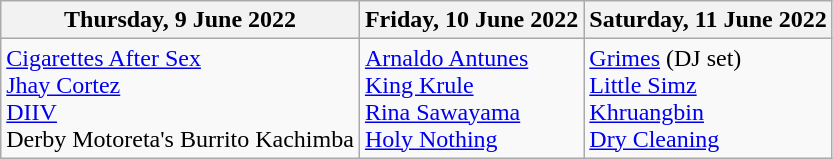<table class="wikitable">
<tr>
<th>Thursday, 9 June 2022</th>
<th>Friday, 10 June 2022</th>
<th>Saturday, 11 June 2022</th>
</tr>
<tr valign="top">
<td><a href='#'>Cigarettes After Sex</a><br><a href='#'>Jhay Cortez</a><br><a href='#'>DIIV</a><br>Derby Motoreta's Burrito Kachimba</td>
<td><a href='#'>Arnaldo Antunes</a><br><a href='#'>King Krule</a><br><a href='#'>Rina Sawayama</a><br><a href='#'>Holy Nothing</a></td>
<td><a href='#'>Grimes</a> (DJ set)<br><a href='#'>Little Simz</a><br><a href='#'>Khruangbin</a><br><a href='#'>Dry Cleaning</a></td>
</tr>
</table>
